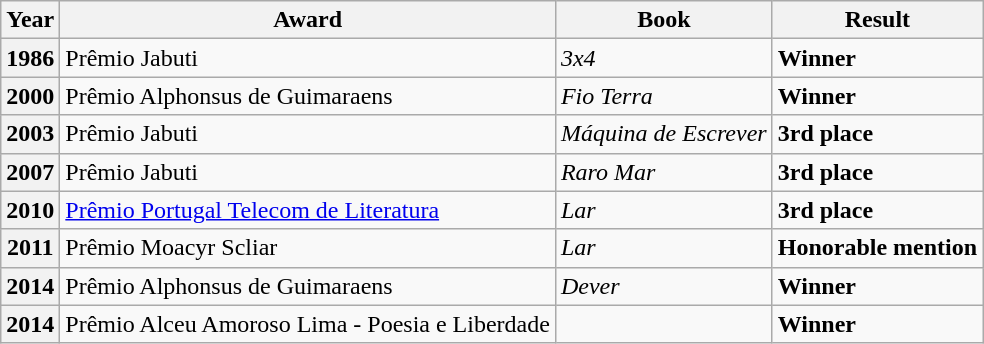<table class="wikitable">
<tr>
<th>Year</th>
<th>Award</th>
<th>Book</th>
<th>Result</th>
</tr>
<tr>
<th>1986</th>
<td> Prêmio Jabuti</td>
<td><em>3x4</em></td>
<td><strong>Winner</strong></td>
</tr>
<tr>
<th>2000</th>
<td> Prêmio Alphonsus de Guimaraens</td>
<td><em>Fio Terra</em></td>
<td><strong>Winner</strong></td>
</tr>
<tr>
<th>2003</th>
<td> Prêmio Jabuti</td>
<td><em>Máquina de Escrever</em></td>
<td><strong>3rd place</strong></td>
</tr>
<tr>
<th>2007</th>
<td> Prêmio Jabuti</td>
<td><em>Raro Mar</em></td>
<td><strong>3rd place</strong></td>
</tr>
<tr>
<th>2010</th>
<td> <a href='#'>Prêmio Portugal Telecom de Literatura</a></td>
<td><em>Lar</em></td>
<td><strong>3rd place</strong></td>
</tr>
<tr>
<th>2011</th>
<td> Prêmio Moacyr Scliar</td>
<td><em>Lar</em></td>
<td><strong>Honorable mention</strong></td>
</tr>
<tr>
<th>2014</th>
<td> Prêmio Alphonsus de Guimaraens</td>
<td><em>Dever</em></td>
<td><strong>Winner</strong></td>
</tr>
<tr>
<th>2014</th>
<td> Prêmio Alceu Amoroso Lima - Poesia e Liberdade</td>
<td></td>
<td><strong>Winner</strong></td>
</tr>
</table>
